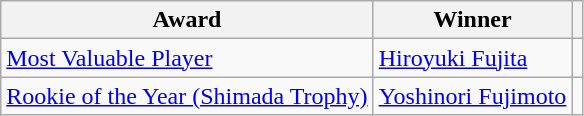<table class="wikitable">
<tr>
<th>Award</th>
<th>Winner</th>
<th></th>
</tr>
<tr>
<td><a href='#'>Most Valuable Player</a></td>
<td> <a href='#'>Hiroyuki Fujita</a></td>
<td></td>
</tr>
<tr>
<td><a href='#'>Rookie of the Year (Shimada Trophy)</a></td>
<td> <a href='#'>Yoshinori Fujimoto</a></td>
<td></td>
</tr>
</table>
